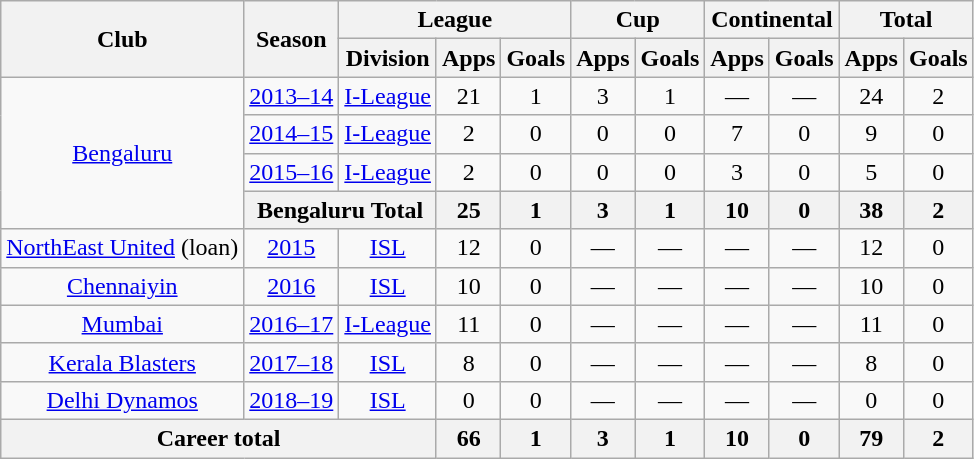<table class="wikitable" style="text-align: center;">
<tr>
<th rowspan="2">Club</th>
<th rowspan="2">Season</th>
<th colspan="3">League</th>
<th colspan="2">Cup</th>
<th colspan="2">Continental</th>
<th colspan="2">Total</th>
</tr>
<tr>
<th>Division</th>
<th>Apps</th>
<th>Goals</th>
<th>Apps</th>
<th>Goals</th>
<th>Apps</th>
<th>Goals</th>
<th>Apps</th>
<th>Goals</th>
</tr>
<tr>
<td rowspan="4"><a href='#'>Bengaluru</a></td>
<td><a href='#'>2013–14</a></td>
<td><a href='#'>I-League</a></td>
<td>21</td>
<td>1</td>
<td>3</td>
<td>1</td>
<td>—</td>
<td>—</td>
<td>24</td>
<td>2</td>
</tr>
<tr>
<td><a href='#'>2014–15</a></td>
<td><a href='#'>I-League</a></td>
<td>2</td>
<td>0</td>
<td>0</td>
<td>0</td>
<td>7</td>
<td>0</td>
<td>9</td>
<td>0</td>
</tr>
<tr>
<td><a href='#'>2015–16</a></td>
<td><a href='#'>I-League</a></td>
<td>2</td>
<td>0</td>
<td>0</td>
<td>0</td>
<td>3</td>
<td>0</td>
<td>5</td>
<td>0</td>
</tr>
<tr>
<th colspan="2">Bengaluru Total</th>
<th>25</th>
<th>1</th>
<th>3</th>
<th>1</th>
<th>10</th>
<th>0</th>
<th>38</th>
<th>2</th>
</tr>
<tr>
<td rowspan="1"><a href='#'>NorthEast United</a> (loan)</td>
<td><a href='#'>2015</a></td>
<td><a href='#'>ISL</a></td>
<td>12</td>
<td>0</td>
<td>—</td>
<td>—</td>
<td>—</td>
<td>—</td>
<td>12</td>
<td>0</td>
</tr>
<tr>
<td rowspan="1"><a href='#'>Chennaiyin</a></td>
<td><a href='#'>2016</a></td>
<td><a href='#'>ISL</a></td>
<td>10</td>
<td>0</td>
<td>—</td>
<td>—</td>
<td>—</td>
<td>—</td>
<td>10</td>
<td>0</td>
</tr>
<tr>
<td rowspan="1"><a href='#'>Mumbai</a></td>
<td><a href='#'>2016–17</a></td>
<td><a href='#'>I-League</a></td>
<td>11</td>
<td>0</td>
<td>—</td>
<td>—</td>
<td>—</td>
<td>—</td>
<td>11</td>
<td>0</td>
</tr>
<tr>
<td rowspan="1"><a href='#'>Kerala Blasters</a></td>
<td><a href='#'>2017–18</a></td>
<td><a href='#'>ISL</a></td>
<td>8</td>
<td>0</td>
<td>—</td>
<td>—</td>
<td>—</td>
<td>—</td>
<td>8</td>
<td>0</td>
</tr>
<tr>
<td rowspan="1"><a href='#'>Delhi Dynamos</a></td>
<td><a href='#'>2018–19</a></td>
<td><a href='#'>ISL</a></td>
<td>0</td>
<td>0</td>
<td>—</td>
<td>—</td>
<td>—</td>
<td>—</td>
<td>0</td>
<td>0</td>
</tr>
<tr>
<th colspan="3">Career total</th>
<th>66</th>
<th>1</th>
<th>3</th>
<th>1</th>
<th>10</th>
<th>0</th>
<th>79</th>
<th>2</th>
</tr>
</table>
